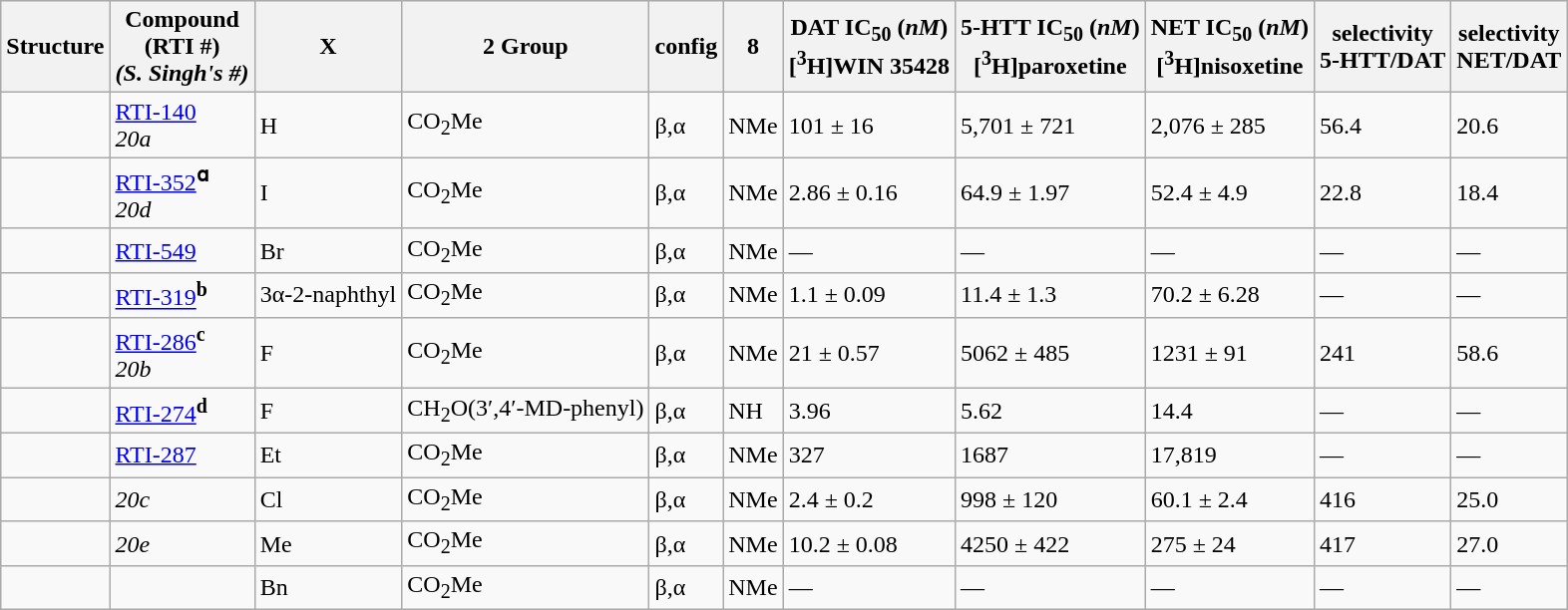<table class="wikitable">
<tr>
<th><strong>Structure</strong> </th>
<th><strong>Compound<br>(RTI #)</strong><br><em>(S. Singh's #)</em></th>
<th><strong>X</strong></th>
<th><strong>2 Group</strong></th>
<th><strong>config</strong></th>
<th><strong>8</strong></th>
<th><strong>DAT</strong> IC<sub>50</sub> (<em>nM</em>)<br>[<sup>3</sup>H]WIN 35428</th>
<th><strong>5-HTT</strong> IC<sub>50</sub> (<em>nM</em>)<br>[<sup>3</sup>H]paroxetine</th>
<th><strong>NET</strong> IC<sub>50</sub> (<em>nM</em>)<br>[<sup>3</sup>H]nisoxetine</th>
<th>selectivity<br>5-HTT/DAT</th>
<th>selectivity<br>NET/DAT</th>
</tr>
<tr>
<td></td>
<td><a href='#'>RTI-140</a><br><em>20a</em></td>
<td>H</td>
<td>CO<sub>2</sub>Me</td>
<td>β,α</td>
<td>NMe</td>
<td>101 ± 16</td>
<td>5,701 ± 721</td>
<td>2,076 ± 285</td>
<td>56.4</td>
<td>20.6</td>
</tr>
<tr>
<td></td>
<td><a href='#'>RTI-352</a><sup><strong>ɑ</strong></sup><br><em>20d</em></td>
<td>I</td>
<td>CO<sub>2</sub>Me</td>
<td>β,α</td>
<td>NMe</td>
<td>2.86 ± 0.16</td>
<td>64.9 ± 1.97</td>
<td>52.4 ± 4.9</td>
<td>22.8</td>
<td>18.4</td>
</tr>
<tr>
<td></td>
<td><a href='#'>RTI-549</a></td>
<td>Br</td>
<td>CO<sub>2</sub>Me</td>
<td>β,α</td>
<td>NMe</td>
<td>—</td>
<td>—</td>
<td>—</td>
<td>—</td>
<td>—</td>
</tr>
<tr>
<td></td>
<td><a href='#'>RTI-319</a><sup><strong>b</strong></sup></td>
<td>3α-2-naphthyl</td>
<td>CO<sub>2</sub>Me</td>
<td>β,α</td>
<td>NMe</td>
<td>1.1 ± 0.09</td>
<td>11.4 ± 1.3</td>
<td>70.2 ± 6.28</td>
<td>—</td>
<td>—</td>
</tr>
<tr>
<td></td>
<td><a href='#'>RTI-286</a><sup><strong>c</strong></sup><br><em>20b</em></td>
<td>F</td>
<td>CO<sub>2</sub>Me</td>
<td>β,α</td>
<td>NMe</td>
<td>21 ± 0.57</td>
<td>5062 ± 485</td>
<td>1231 ± 91</td>
<td>241</td>
<td>58.6</td>
</tr>
<tr>
<td></td>
<td><a href='#'>RTI-274</a><sup><strong>d</strong></sup></td>
<td>F</td>
<td>CH<sub>2</sub>O(3′,4′-MD-phenyl)</td>
<td>β,α</td>
<td>NH</td>
<td>3.96</td>
<td>5.62</td>
<td>14.4</td>
<td>—</td>
<td>—</td>
</tr>
<tr>
<td></td>
<td><a href='#'>RTI-287</a></td>
<td>Et</td>
<td>CO<sub>2</sub>Me</td>
<td>β,α</td>
<td>NMe</td>
<td>327</td>
<td>1687</td>
<td>17,819</td>
<td>—</td>
<td>—</td>
</tr>
<tr>
<td></td>
<td><em>20c</em></td>
<td>Cl</td>
<td>CO<sub>2</sub>Me</td>
<td>β,α</td>
<td>NMe</td>
<td>2.4 ± 0.2</td>
<td>998 ± 120</td>
<td>60.1 ± 2.4</td>
<td>416</td>
<td>25.0</td>
</tr>
<tr>
<td></td>
<td><em>20e</em></td>
<td>Me</td>
<td>CO<sub>2</sub>Me</td>
<td>β,α</td>
<td>NMe</td>
<td>10.2 ± 0.08</td>
<td>4250 ± 422</td>
<td>275 ± 24</td>
<td>417</td>
<td>27.0</td>
</tr>
<tr>
<td></td>
<td></td>
<td>Bn</td>
<td>CO<sub>2</sub>Me</td>
<td>β,α</td>
<td>NMe</td>
<td>—</td>
<td>—</td>
<td>—</td>
<td>—</td>
<td>—</td>
</tr>
</table>
